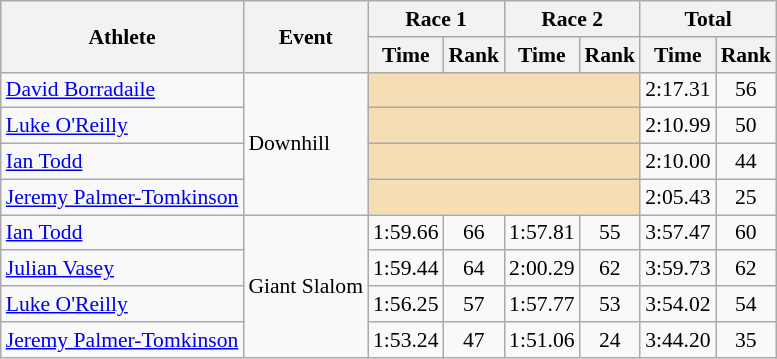<table class="wikitable" style="font-size:90%">
<tr>
<th rowspan="2">Athlete</th>
<th rowspan="2">Event</th>
<th colspan="2">Race 1</th>
<th colspan="2">Race 2</th>
<th colspan="2">Total</th>
</tr>
<tr>
<th>Time</th>
<th>Rank</th>
<th>Time</th>
<th>Rank</th>
<th>Time</th>
<th>Rank</th>
</tr>
<tr>
<td><a href='#'>David Borradaile</a></td>
<td rowspan="4">Downhill</td>
<td colspan="4" bgcolor="wheat"></td>
<td align="center">2:17.31</td>
<td align="center">56</td>
</tr>
<tr>
<td><a href='#'>Luke O'Reilly</a></td>
<td colspan="4" bgcolor="wheat"></td>
<td align="center">2:10.99</td>
<td align="center">50</td>
</tr>
<tr>
<td><a href='#'>Ian Todd</a></td>
<td colspan="4" bgcolor="wheat"></td>
<td align="center">2:10.00</td>
<td align="center">44</td>
</tr>
<tr>
<td><a href='#'>Jeremy Palmer-Tomkinson</a></td>
<td colspan="4" bgcolor="wheat"></td>
<td align="center">2:05.43</td>
<td align="center">25</td>
</tr>
<tr>
<td><a href='#'>Ian Todd</a></td>
<td rowspan="4">Giant Slalom</td>
<td align="center">1:59.66</td>
<td align="center">66</td>
<td align="center">1:57.81</td>
<td align="center">55</td>
<td align="center">3:57.47</td>
<td align="center">60</td>
</tr>
<tr>
<td><a href='#'>Julian Vasey</a></td>
<td align="center">1:59.44</td>
<td align="center">64</td>
<td align="center">2:00.29</td>
<td align="center">62</td>
<td align="center">3:59.73</td>
<td align="center">62</td>
</tr>
<tr>
<td><a href='#'>Luke O'Reilly</a></td>
<td align="center">1:56.25</td>
<td align="center">57</td>
<td align="center">1:57.77</td>
<td align="center">53</td>
<td align="center">3:54.02</td>
<td align="center">54</td>
</tr>
<tr>
<td><a href='#'>Jeremy Palmer-Tomkinson</a></td>
<td align="center">1:53.24</td>
<td align="center">47</td>
<td align="center">1:51.06</td>
<td align="center">24</td>
<td align="center">3:44.20</td>
<td align="center">35</td>
</tr>
</table>
